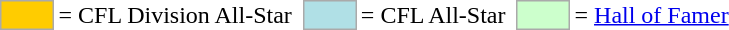<table>
<tr>
<td style="background:#fc0; border:1px solid #aaa; width:2em;"></td>
<td>= CFL Division All-Star</td>
<td></td>
<td style="background:#b0e0e6; border:1px solid #aaa; width:2em;"></td>
<td>= CFL All-Star</td>
<td></td>
<td style="background:#cfc; border:1px solid #aaa; width:2em;"></td>
<td>= <a href='#'>Hall of Famer</a></td>
</tr>
</table>
